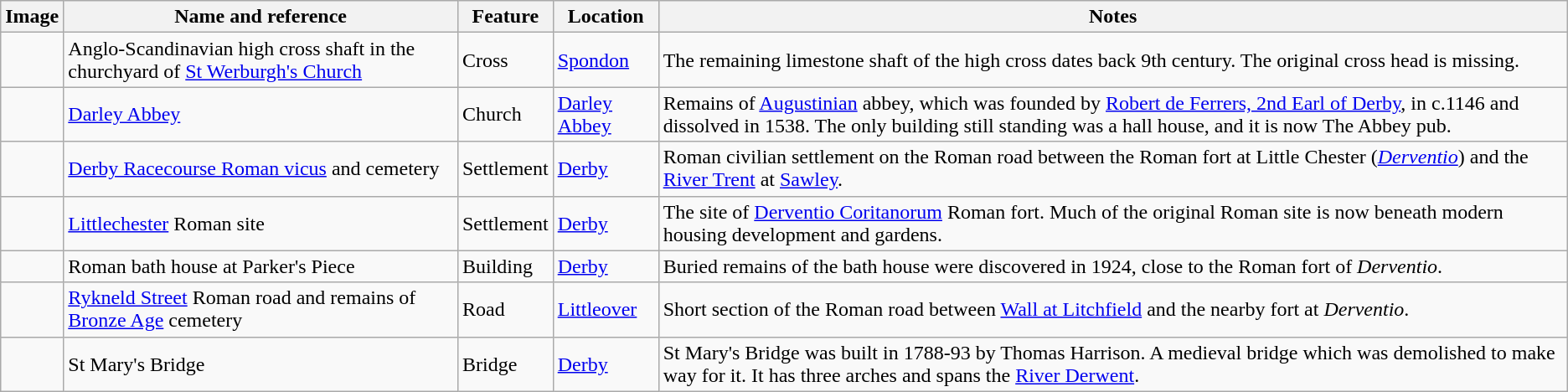<table class="wikitable sortable">
<tr>
<th>Image</th>
<th>Name and reference</th>
<th>Feature</th>
<th>Location</th>
<th>Notes</th>
</tr>
<tr>
<td></td>
<td>Anglo-Scandinavian high cross shaft in the churchyard of <a href='#'>St Werburgh's Church</a></td>
<td>Cross</td>
<td><a href='#'>Spondon</a><br></td>
<td>The remaining limestone shaft of the high cross dates back 9th century. The original cross head is missing.</td>
</tr>
<tr>
<td></td>
<td><a href='#'>Darley Abbey</a></td>
<td>Church</td>
<td><a href='#'>Darley Abbey</a><br></td>
<td>Remains of <a href='#'>Augustinian</a> abbey, which was founded by <a href='#'>Robert de Ferrers, 2nd Earl of Derby</a>, in c.1146 and dissolved in 1538. The only building still standing was a hall house, and it is now The Abbey pub.</td>
</tr>
<tr>
<td></td>
<td><a href='#'>Derby Racecourse Roman vicus</a> and cemetery</td>
<td>Settlement</td>
<td><a href='#'>Derby</a><br></td>
<td>Roman civilian settlement on the Roman road between the Roman fort at Little Chester (<em><a href='#'>Derventio</a></em>) and the <a href='#'>River Trent</a> at <a href='#'>Sawley</a>.</td>
</tr>
<tr>
<td></td>
<td><a href='#'>Littlechester</a> Roman site</td>
<td>Settlement</td>
<td><a href='#'>Derby</a><br></td>
<td>The site of <a href='#'>Derventio Coritanorum</a> Roman fort. Much of the original Roman site is now beneath modern housing development and gardens.</td>
</tr>
<tr>
<td></td>
<td>Roman bath house at Parker's Piece</td>
<td>Building</td>
<td><a href='#'>Derby</a><br></td>
<td>Buried remains of the bath house were discovered in 1924, close to the Roman fort of <em>Derventio</em>.</td>
</tr>
<tr>
<td></td>
<td><a href='#'>Rykneld Street</a> Roman road and remains of <a href='#'>Bronze Age</a> cemetery</td>
<td>Road</td>
<td><a href='#'>Littleover</a><br></td>
<td>Short section of the Roman road between <a href='#'>Wall at Litchfield</a> and the nearby fort at <em>Derventio</em>.</td>
</tr>
<tr>
<td></td>
<td>St Mary's Bridge</td>
<td>Bridge</td>
<td><a href='#'>Derby</a><br></td>
<td>St Mary's Bridge was built in 1788-93 by Thomas Harrison. A medieval bridge which was demolished to make way for it. It has three arches and spans the <a href='#'>River Derwent</a>.</td>
</tr>
</table>
